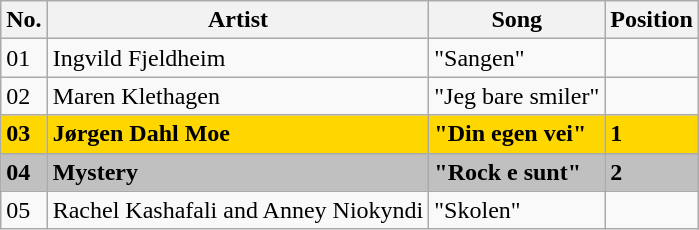<table class="wikitable sortable">
<tr>
<th>No.</th>
<th>Artist</th>
<th>Song</th>
<th>Position</th>
</tr>
<tr>
<td>01</td>
<td>Ingvild Fjeldheim</td>
<td>"Sangen"</td>
<td></td>
</tr>
<tr>
<td>02</td>
<td>Maren Klethagen</td>
<td>"Jeg bare smiler"</td>
<td></td>
</tr>
<tr style="font-weight:bold; background:gold;">
<td>03</td>
<td>Jørgen Dahl Moe</td>
<td>"Din egen vei"</td>
<td>1</td>
</tr>
<tr style="font-weight:bold; background:silver;">
<td>04</td>
<td>Mystery</td>
<td>"Rock e sunt"</td>
<td>2</td>
</tr>
<tr>
<td>05</td>
<td>Rachel Kashafali and Anney Niokyndi</td>
<td>"Skolen"</td>
<td></td>
</tr>
</table>
